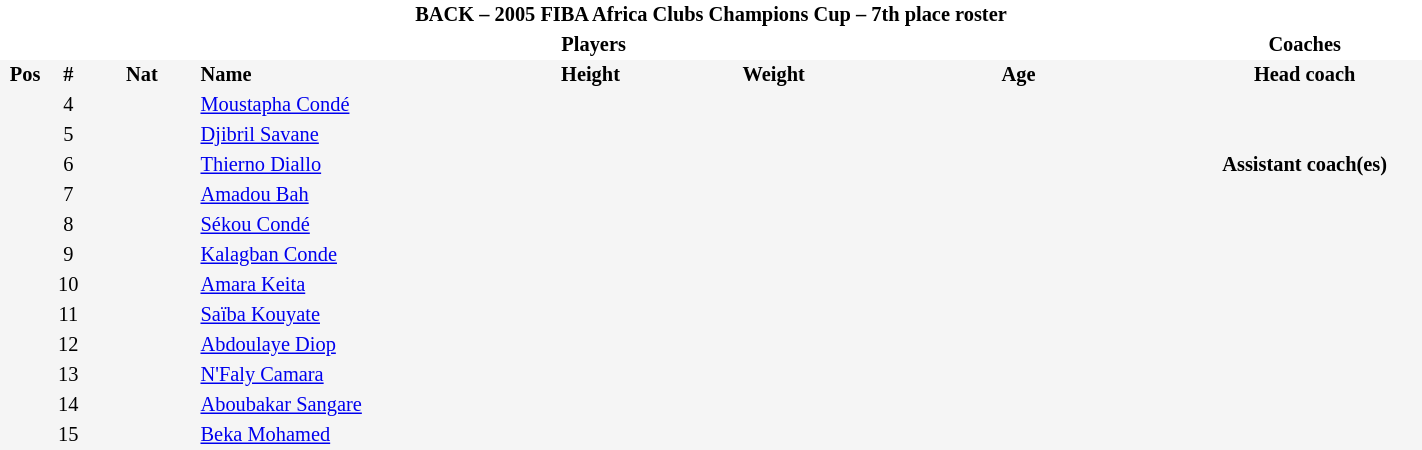<table border=0 cellpadding=2 cellspacing=0  |- bgcolor=#f5f5f5 style="text-align:center; font-size:85%;" width=75%>
<tr>
<td colspan="8" style="background: white; color: black"><strong>BACK – 2005 FIBA Africa Clubs Champions Cup – 7th place roster</strong></td>
</tr>
<tr>
<td colspan="7" style="background: white; color: black"><strong>Players</strong></td>
<td style="background: white; color: black"><strong>Coaches</strong></td>
</tr>
<tr style="background=#f5f5f5; color: black">
<th width=5px>Pos</th>
<th width=5px>#</th>
<th width=50px>Nat</th>
<th width=135px align=left>Name</th>
<th width=100px>Height</th>
<th width=70px>Weight</th>
<th width=160px>Age</th>
<th width=110px>Head coach</th>
</tr>
<tr>
<td></td>
<td>4</td>
<td></td>
<td align=left><a href='#'>Moustapha Condé</a></td>
<td></td>
<td></td>
<td><span></span></td>
<td></td>
</tr>
<tr>
<td></td>
<td>5</td>
<td></td>
<td align=left><a href='#'>Djibril Savane</a></td>
<td></td>
<td></td>
<td><span></span></td>
<td></td>
</tr>
<tr>
<td></td>
<td>6</td>
<td></td>
<td align=left><a href='#'>Thierno Diallo</a></td>
<td></td>
<td></td>
<td><span></span></td>
<td><strong>Assistant coach(es)</strong></td>
</tr>
<tr>
<td></td>
<td>7</td>
<td></td>
<td align=left><a href='#'>Amadou Bah</a></td>
<td></td>
<td></td>
<td><span></span></td>
<td></td>
</tr>
<tr>
<td></td>
<td>8</td>
<td></td>
<td align=left><a href='#'>Sékou Condé</a></td>
<td></td>
<td></td>
<td><span></span></td>
<td></td>
</tr>
<tr>
<td></td>
<td>9</td>
<td></td>
<td align=left><a href='#'>Kalagban Conde</a></td>
<td></td>
<td></td>
<td><span></span></td>
<td></td>
</tr>
<tr>
<td></td>
<td>10</td>
<td></td>
<td align=left><a href='#'>Amara Keita</a></td>
<td></td>
<td></td>
<td><span></span></td>
<td></td>
</tr>
<tr>
<td></td>
<td>11</td>
<td></td>
<td align=left><a href='#'>Saïba Kouyate</a></td>
<td></td>
<td></td>
<td><span></span></td>
<td></td>
</tr>
<tr>
<td></td>
<td>12</td>
<td></td>
<td align=left><a href='#'>Abdoulaye Diop</a></td>
<td></td>
<td></td>
<td><span></span></td>
<td></td>
</tr>
<tr>
<td></td>
<td>13</td>
<td></td>
<td align=left><a href='#'>N'Faly Camara</a></td>
<td></td>
<td></td>
<td><span></span></td>
<td></td>
</tr>
<tr>
<td></td>
<td>14</td>
<td></td>
<td align=left><a href='#'>Aboubakar Sangare</a></td>
<td></td>
<td></td>
<td><span></span></td>
<td></td>
</tr>
<tr>
<td></td>
<td>15</td>
<td></td>
<td align=left><a href='#'>Beka Mohamed</a></td>
<td></td>
<td></td>
<td><span></span></td>
<td></td>
</tr>
</table>
